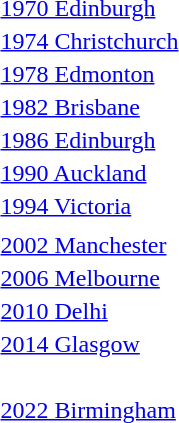<table>
<tr>
<td><a href='#'>1970 Edinburgh</a></td>
<td></td>
<td></td>
<td></td>
</tr>
<tr>
<td><a href='#'>1974 Christchurch</a></td>
<td></td>
<td></td>
<td></td>
</tr>
<tr>
<td><a href='#'>1978 Edmonton</a></td>
<td></td>
<td></td>
<td></td>
</tr>
<tr>
<td><a href='#'>1982 Brisbane</a></td>
<td></td>
<td></td>
<td></td>
</tr>
<tr>
<td><a href='#'>1986 Edinburgh</a></td>
<td></td>
<td></td>
<td></td>
</tr>
<tr>
<td><a href='#'>1990 Auckland</a></td>
<td></td>
<td></td>
<td></td>
</tr>
<tr>
<td><a href='#'>1994 Victoria</a></td>
<td></td>
<td></td>
<td></td>
</tr>
<tr>
<td></td>
<td></td>
<td></td>
<td></td>
</tr>
<tr>
<td><a href='#'>2002 Manchester</a><br></td>
<td></td>
<td></td>
<td></td>
</tr>
<tr>
<td><a href='#'>2006 Melbourne</a><br></td>
<td></td>
<td></td>
<td></td>
</tr>
<tr>
<td><a href='#'>2010 Delhi</a><br></td>
<td></td>
<td></td>
<td></td>
</tr>
<tr>
<td><a href='#'>2014 Glasgow</a><br></td>
<td></td>
<td></td>
<td></td>
</tr>
<tr>
<td><br></td>
<td></td>
<td></td>
<td></td>
</tr>
<tr>
<td><a href='#'>2022 Birmingham</a><br></td>
<td></td>
<td></td>
<td></td>
</tr>
</table>
